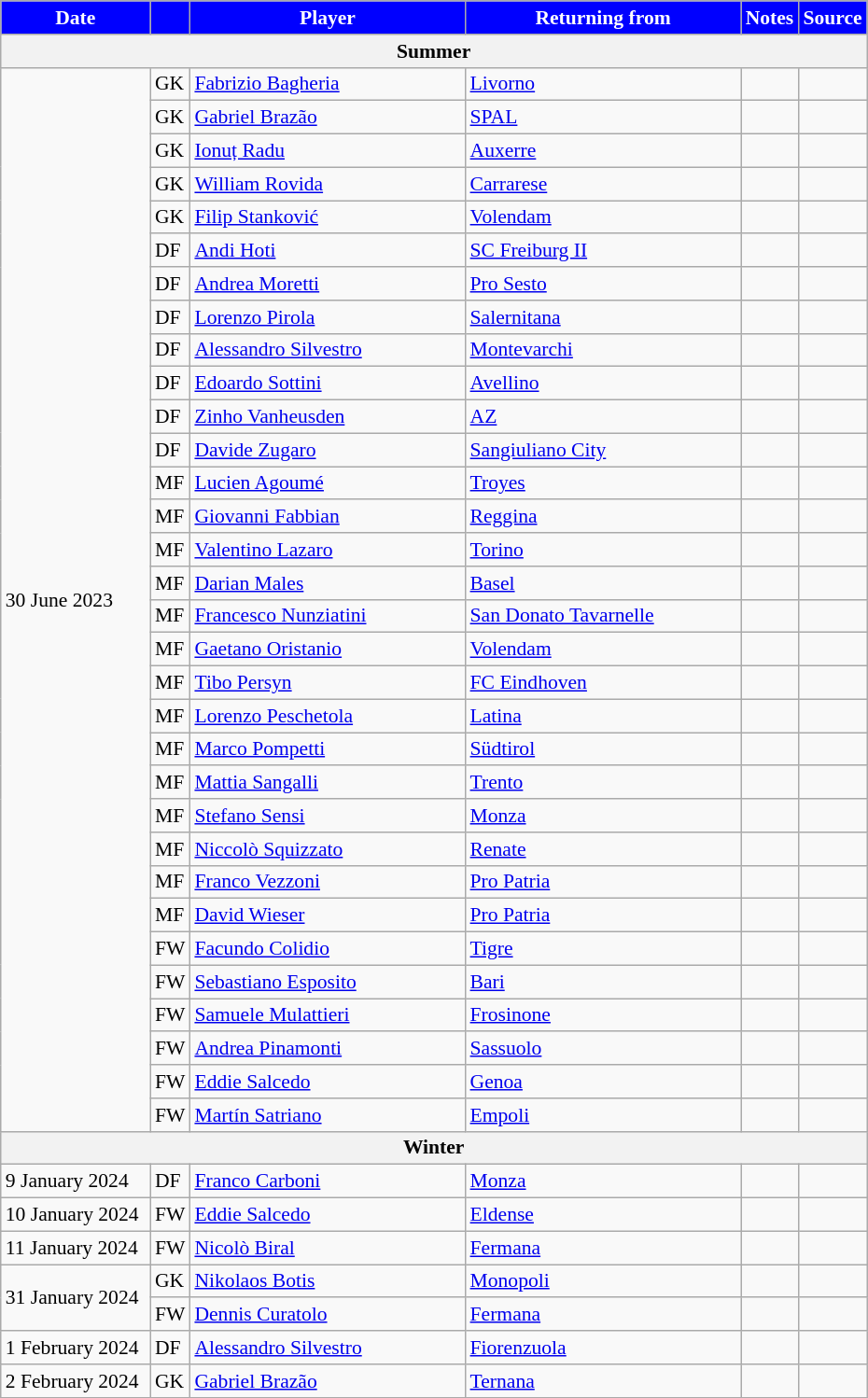<table class="wikitable sortable" style="font-size:90%;">
<tr>
<th style="background:#0000FF; color:white; width:100px;">Date</th>
<th style="background:#0000FF; color:white; width:20px;"></th>
<th style="background:#0000FF; color:white; width:190px;">Player</th>
<th style="background:#0000FF; color:white; width:190px;">Returning from</th>
<th style="background:#0000FF; color:white; width:20px;" class="unsortable">Notes</th>
<th style="background:#0000FF; color:white; width:20px;" class="unsortable">Source</th>
</tr>
<tr>
<th colspan=7>Summer</th>
</tr>
<tr>
<td rowspan="32">30 June 2023</td>
<td>GK</td>
<td> <a href='#'>Fabrizio Bagheria</a></td>
<td> <a href='#'>Livorno</a></td>
<td></td>
<td></td>
</tr>
<tr>
<td>GK</td>
<td> <a href='#'>Gabriel Brazão</a></td>
<td> <a href='#'>SPAL</a></td>
<td></td>
<td></td>
</tr>
<tr>
<td>GK</td>
<td> <a href='#'>Ionuț Radu</a></td>
<td> <a href='#'>Auxerre</a></td>
<td></td>
<td></td>
</tr>
<tr>
<td>GK</td>
<td> <a href='#'>William Rovida</a></td>
<td> <a href='#'>Carrarese</a></td>
<td></td>
<td></td>
</tr>
<tr>
<td>GK</td>
<td> <a href='#'>Filip Stanković</a></td>
<td> <a href='#'>Volendam</a></td>
<td></td>
<td></td>
</tr>
<tr>
<td>DF</td>
<td> <a href='#'>Andi Hoti</a></td>
<td> <a href='#'>SC Freiburg II</a></td>
<td></td>
<td></td>
</tr>
<tr>
<td>DF</td>
<td> <a href='#'>Andrea Moretti</a></td>
<td> <a href='#'>Pro Sesto</a></td>
<td></td>
<td></td>
</tr>
<tr>
<td>DF</td>
<td> <a href='#'>Lorenzo Pirola</a></td>
<td> <a href='#'>Salernitana</a></td>
<td></td>
<td></td>
</tr>
<tr>
<td>DF</td>
<td> <a href='#'>Alessandro Silvestro</a></td>
<td> <a href='#'>Montevarchi</a></td>
<td></td>
<td></td>
</tr>
<tr>
<td>DF</td>
<td> <a href='#'>Edoardo Sottini</a></td>
<td> <a href='#'>Avellino</a></td>
<td></td>
<td></td>
</tr>
<tr>
<td>DF</td>
<td> <a href='#'>Zinho Vanheusden</a></td>
<td> <a href='#'>AZ</a></td>
<td></td>
<td></td>
</tr>
<tr>
<td>DF</td>
<td> <a href='#'>Davide Zugaro</a></td>
<td> <a href='#'>Sangiuliano City</a></td>
<td></td>
<td></td>
</tr>
<tr>
<td>MF</td>
<td> <a href='#'>Lucien Agoumé</a></td>
<td> <a href='#'>Troyes</a></td>
<td></td>
<td></td>
</tr>
<tr>
<td>MF</td>
<td> <a href='#'>Giovanni Fabbian</a></td>
<td> <a href='#'>Reggina</a></td>
<td></td>
<td></td>
</tr>
<tr>
<td>MF</td>
<td> <a href='#'>Valentino Lazaro</a></td>
<td> <a href='#'>Torino</a></td>
<td></td>
<td></td>
</tr>
<tr>
<td>MF</td>
<td> <a href='#'>Darian Males</a></td>
<td> <a href='#'>Basel</a></td>
<td></td>
<td></td>
</tr>
<tr>
<td>MF</td>
<td> <a href='#'>Francesco Nunziatini</a></td>
<td> <a href='#'>San Donato Tavarnelle</a></td>
<td></td>
<td></td>
</tr>
<tr>
<td>MF</td>
<td> <a href='#'>Gaetano Oristanio</a></td>
<td> <a href='#'>Volendam</a></td>
<td></td>
<td></td>
</tr>
<tr>
<td>MF</td>
<td> <a href='#'>Tibo Persyn</a></td>
<td> <a href='#'>FC Eindhoven</a></td>
<td></td>
<td></td>
</tr>
<tr>
<td>MF</td>
<td> <a href='#'>Lorenzo Peschetola</a></td>
<td> <a href='#'>Latina</a></td>
<td></td>
<td></td>
</tr>
<tr>
<td>MF</td>
<td> <a href='#'>Marco Pompetti</a></td>
<td> <a href='#'>Südtirol</a></td>
<td></td>
<td></td>
</tr>
<tr>
<td>MF</td>
<td> <a href='#'>Mattia Sangalli</a></td>
<td> <a href='#'>Trento</a></td>
<td></td>
<td></td>
</tr>
<tr>
<td>MF</td>
<td> <a href='#'>Stefano Sensi</a></td>
<td> <a href='#'>Monza</a></td>
<td></td>
<td></td>
</tr>
<tr>
<td>MF</td>
<td> <a href='#'>Niccolò Squizzato</a></td>
<td> <a href='#'>Renate</a></td>
<td></td>
<td></td>
</tr>
<tr>
<td>MF</td>
<td> <a href='#'>Franco Vezzoni</a></td>
<td> <a href='#'>Pro Patria</a></td>
<td></td>
<td></td>
</tr>
<tr>
<td>MF</td>
<td> <a href='#'>David Wieser</a></td>
<td> <a href='#'>Pro Patria</a></td>
<td></td>
<td></td>
</tr>
<tr>
<td>FW</td>
<td> <a href='#'>Facundo Colidio</a></td>
<td> <a href='#'>Tigre</a></td>
<td></td>
<td></td>
</tr>
<tr>
<td>FW</td>
<td> <a href='#'>Sebastiano Esposito</a></td>
<td> <a href='#'>Bari</a></td>
<td></td>
<td></td>
</tr>
<tr>
<td>FW</td>
<td> <a href='#'>Samuele Mulattieri</a></td>
<td> <a href='#'>Frosinone</a></td>
<td></td>
<td></td>
</tr>
<tr>
<td>FW</td>
<td> <a href='#'>Andrea Pinamonti</a></td>
<td> <a href='#'>Sassuolo</a></td>
<td></td>
<td></td>
</tr>
<tr>
<td>FW</td>
<td> <a href='#'>Eddie Salcedo</a></td>
<td> <a href='#'>Genoa</a></td>
<td></td>
<td></td>
</tr>
<tr>
<td>FW</td>
<td> <a href='#'>Martín Satriano</a></td>
<td> <a href='#'>Empoli</a></td>
<td></td>
<td></td>
</tr>
<tr>
<th colspan=7>Winter</th>
</tr>
<tr>
<td>9 January 2024</td>
<td>DF</td>
<td> <a href='#'>Franco Carboni</a></td>
<td> <a href='#'>Monza</a></td>
<td></td>
<td></td>
</tr>
<tr>
<td>10 January 2024</td>
<td>FW</td>
<td> <a href='#'>Eddie Salcedo</a></td>
<td> <a href='#'>Eldense</a></td>
<td></td>
<td></td>
</tr>
<tr>
<td>11 January 2024</td>
<td>FW</td>
<td> <a href='#'>Nicolò Biral</a></td>
<td> <a href='#'>Fermana</a></td>
<td></td>
<td></td>
</tr>
<tr>
<td rowspan="2">31 January 2024</td>
<td>GK</td>
<td> <a href='#'>Nikolaos Botis</a></td>
<td> <a href='#'>Monopoli</a></td>
<td></td>
<td></td>
</tr>
<tr>
<td>FW</td>
<td> <a href='#'>Dennis Curatolo</a></td>
<td> <a href='#'>Fermana</a></td>
<td></td>
<td></td>
</tr>
<tr>
<td>1 February 2024</td>
<td>DF</td>
<td> <a href='#'>Alessandro Silvestro</a></td>
<td> <a href='#'>Fiorenzuola</a></td>
<td></td>
<td></td>
</tr>
<tr>
<td>2 February 2024</td>
<td>GK</td>
<td> <a href='#'>Gabriel Brazão</a></td>
<td> <a href='#'>Ternana</a></td>
<td></td>
<td></td>
</tr>
<tr>
</tr>
</table>
